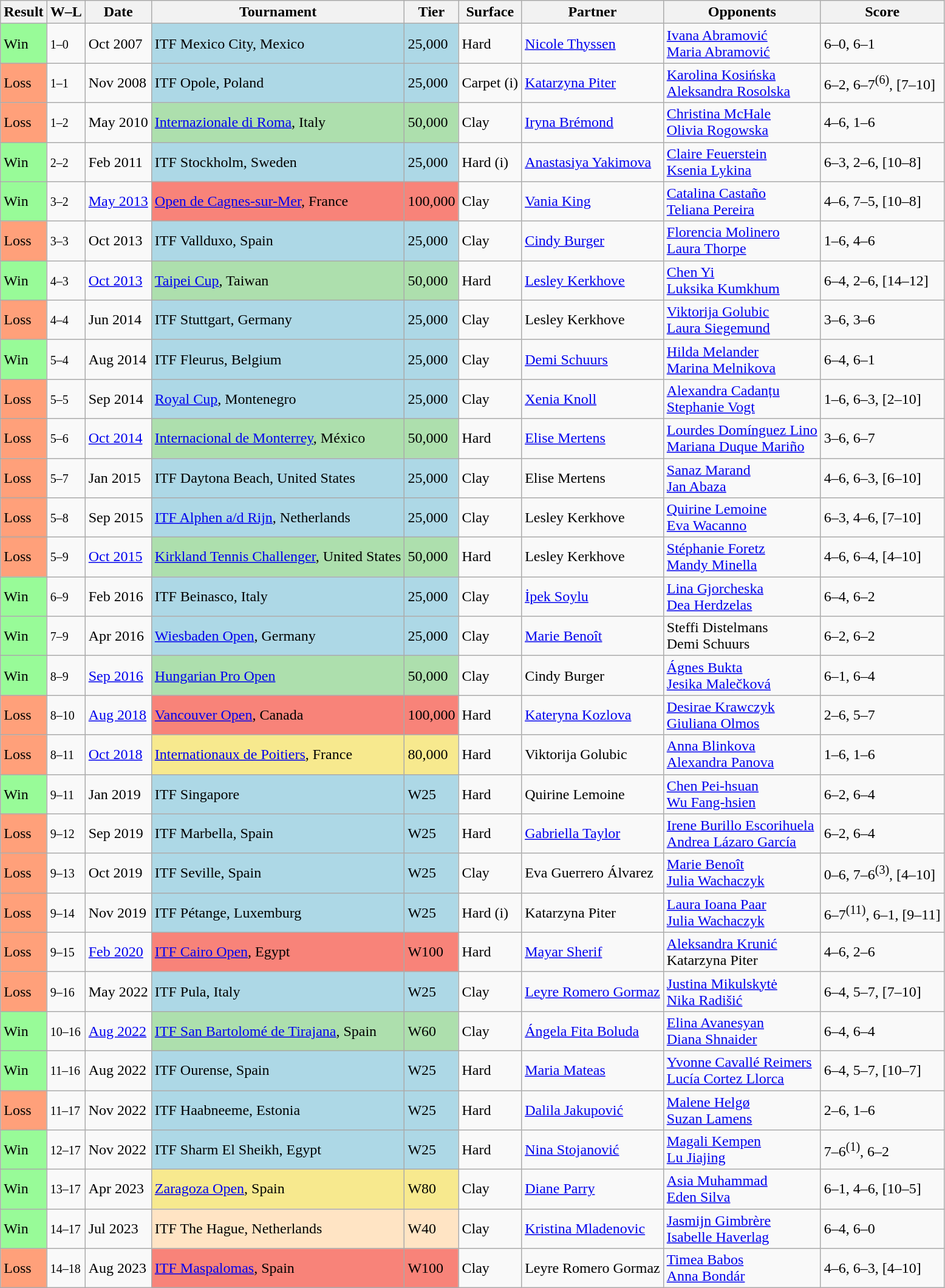<table class="sortable wikitable">
<tr>
<th>Result</th>
<th class="unsortable">W–L</th>
<th>Date</th>
<th>Tournament</th>
<th>Tier</th>
<th>Surface</th>
<th>Partner</th>
<th>Opponents</th>
<th class="unsortable">Score</th>
</tr>
<tr>
<td bgcolor="98FB98">Win</td>
<td><small>1–0</small></td>
<td>Oct 2007</td>
<td bgcolor=lightblue>ITF Mexico City, Mexico</td>
<td bgcolor=lightblue>25,000</td>
<td>Hard</td>
<td> <a href='#'>Nicole Thyssen</a></td>
<td> <a href='#'>Ivana Abramović</a> <br>  <a href='#'>Maria Abramović</a></td>
<td>6–0, 6–1</td>
</tr>
<tr>
<td bgcolor="FFA07A">Loss</td>
<td><small>1–1</small></td>
<td>Nov 2008</td>
<td bgcolor=lightblue>ITF Opole, Poland</td>
<td bgcolor=lightblue>25,000</td>
<td>Carpet (i)</td>
<td> <a href='#'>Katarzyna Piter</a></td>
<td> <a href='#'>Karolina Kosińska</a> <br>  <a href='#'>Aleksandra Rosolska</a></td>
<td>6–2, 6–7<sup>(6)</sup>, [7–10]</td>
</tr>
<tr>
<td bgcolor="FFA07A">Loss</td>
<td><small>1–2</small></td>
<td>May 2010</td>
<td bgcolor=addfad><a href='#'>Internazionale di Roma</a>, Italy</td>
<td bgcolor=addfad>50,000</td>
<td>Clay</td>
<td> <a href='#'>Iryna Brémond</a></td>
<td> <a href='#'>Christina McHale</a> <br>  <a href='#'>Olivia Rogowska</a></td>
<td>4–6, 1–6</td>
</tr>
<tr>
<td bgcolor="98FB98">Win</td>
<td><small>2–2</small></td>
<td>Feb 2011</td>
<td bgcolor=lightblue>ITF Stockholm, Sweden</td>
<td bgcolor=lightblue>25,000</td>
<td>Hard (i)</td>
<td> <a href='#'>Anastasiya Yakimova</a></td>
<td> <a href='#'>Claire Feuerstein</a> <br>  <a href='#'>Ksenia Lykina</a></td>
<td>6–3, 2–6, [10–8]</td>
</tr>
<tr>
<td bgcolor="98FB98">Win</td>
<td><small>3–2</small></td>
<td><a href='#'>May 2013</a></td>
<td bgcolor=F88379><a href='#'>Open de Cagnes-sur-Mer</a>, France</td>
<td bgcolor=F88379>100,000</td>
<td>Clay</td>
<td> <a href='#'>Vania King</a></td>
<td> <a href='#'>Catalina Castaño</a> <br>  <a href='#'>Teliana Pereira</a></td>
<td>4–6, 7–5, [10–8]</td>
</tr>
<tr>
<td bgcolor="FFA07A">Loss</td>
<td><small>3–3</small></td>
<td>Oct 2013</td>
<td bgcolor=lightblue>ITF Vallduxo, Spain</td>
<td bgcolor=lightblue>25,000</td>
<td>Clay</td>
<td> <a href='#'>Cindy Burger</a></td>
<td> <a href='#'>Florencia Molinero</a> <br>  <a href='#'>Laura Thorpe</a></td>
<td>1–6, 4–6</td>
</tr>
<tr>
<td style="background:#98fb98;">Win</td>
<td><small>4–3</small></td>
<td><a href='#'>Oct 2013</a></td>
<td style="background:#addfad;"><a href='#'>Taipei Cup</a>, Taiwan</td>
<td style="background:#addfad;">50,000</td>
<td>Hard</td>
<td> <a href='#'>Lesley Kerkhove</a></td>
<td> <a href='#'>Chen Yi</a> <br>  <a href='#'>Luksika Kumkhum</a></td>
<td>6–4, 2–6, [14–12]</td>
</tr>
<tr>
<td style="background:#ffa07a;">Loss</td>
<td><small>4–4</small></td>
<td>Jun 2014</td>
<td style="background:lightblue;">ITF Stuttgart, Germany</td>
<td style="background:lightblue;">25,000</td>
<td>Clay</td>
<td> Lesley Kerkhove</td>
<td> <a href='#'>Viktorija Golubic</a> <br>  <a href='#'>Laura Siegemund</a></td>
<td>3–6, 3–6</td>
</tr>
<tr>
<td style="background:#98fb98;">Win</td>
<td><small>5–4</small></td>
<td>Aug 2014</td>
<td style="background:lightblue;">ITF Fleurus, Belgium</td>
<td style="background:lightblue;">25,000</td>
<td>Clay</td>
<td> <a href='#'>Demi Schuurs</a></td>
<td> <a href='#'>Hilda Melander</a> <br>  <a href='#'>Marina Melnikova</a></td>
<td>6–4, 6–1</td>
</tr>
<tr>
<td style="background:#ffa07a;">Loss</td>
<td><small>5–5</small></td>
<td>Sep 2014</td>
<td style="background:lightblue;"><a href='#'>Royal Cup</a>, Montenegro</td>
<td style="background:lightblue;">25,000</td>
<td>Clay</td>
<td> <a href='#'>Xenia Knoll</a></td>
<td> <a href='#'>Alexandra Cadanțu</a> <br>  <a href='#'>Stephanie Vogt</a></td>
<td>1–6, 6–3, [2–10]</td>
</tr>
<tr>
<td style="background:#ffa07a;">Loss</td>
<td><small>5–6</small></td>
<td><a href='#'>Oct 2014</a></td>
<td style="background:#addfad;"><a href='#'>Internacional de Monterrey</a>, México</td>
<td style="background:#addfad;">50,000</td>
<td>Hard</td>
<td> <a href='#'>Elise Mertens</a></td>
<td> <a href='#'>Lourdes Domínguez Lino</a> <br>  <a href='#'>Mariana Duque Mariño</a></td>
<td>3–6, 6–7</td>
</tr>
<tr>
<td style="background:#ffa07a;">Loss</td>
<td><small>5–7</small></td>
<td>Jan 2015</td>
<td style="background:lightblue;">ITF Daytona Beach, United States</td>
<td style="background:lightblue;">25,000</td>
<td>Clay</td>
<td> Elise Mertens</td>
<td> <a href='#'>Sanaz Marand</a> <br>  <a href='#'>Jan Abaza</a></td>
<td>4–6, 6–3, [6–10]</td>
</tr>
<tr>
<td style="background:#ffa07a;">Loss</td>
<td><small>5–8</small></td>
<td>Sep 2015</td>
<td style="background:lightblue;"><a href='#'>ITF Alphen a/d Rijn</a>, Netherlands</td>
<td style="background:lightblue;">25,000</td>
<td>Clay</td>
<td> Lesley Kerkhove</td>
<td> <a href='#'>Quirine Lemoine</a> <br>  <a href='#'>Eva Wacanno</a></td>
<td>6–3, 4–6, [7–10]</td>
</tr>
<tr>
<td style="background:#ffa07a;">Loss</td>
<td><small>5–9</small></td>
<td><a href='#'>Oct 2015</a></td>
<td style="background:#addfad;"><a href='#'>Kirkland Tennis Challenger</a>, United States</td>
<td style="background:#addfad;">50,000</td>
<td>Hard</td>
<td> Lesley Kerkhove</td>
<td> <a href='#'>Stéphanie Foretz</a> <br>  <a href='#'>Mandy Minella</a></td>
<td>4–6, 6–4, [4–10]</td>
</tr>
<tr>
<td style="background:#98fb98;">Win</td>
<td><small>6–9</small></td>
<td>Feb 2016</td>
<td style="background:lightblue;">ITF Beinasco, Italy</td>
<td style="background:lightblue;">25,000</td>
<td>Clay</td>
<td> <a href='#'>İpek Soylu</a></td>
<td> <a href='#'>Lina Gjorcheska</a> <br>  <a href='#'>Dea Herdzelas</a></td>
<td>6–4, 6–2</td>
</tr>
<tr>
<td style="background:#98fb98;">Win</td>
<td><small>7–9</small></td>
<td>Apr 2016</td>
<td style="background:lightblue;"><a href='#'>Wiesbaden Open</a>, Germany</td>
<td style="background:lightblue;">25,000</td>
<td>Clay</td>
<td> <a href='#'>Marie Benoît</a></td>
<td> Steffi Distelmans <br>  Demi Schuurs</td>
<td>6–2, 6–2</td>
</tr>
<tr>
<td style="background:#98fb98;">Win</td>
<td><small>8–9</small></td>
<td><a href='#'>Sep 2016</a></td>
<td style="background:#addfad;"><a href='#'>Hungarian Pro Open</a></td>
<td style="background:#addfad;">50,000</td>
<td>Clay</td>
<td> Cindy Burger</td>
<td> <a href='#'>Ágnes Bukta</a> <br>  <a href='#'>Jesika Malečková</a></td>
<td>6–1, 6–4</td>
</tr>
<tr>
<td style="background:#ffa07a;">Loss</td>
<td><small>8–10</small></td>
<td><a href='#'>Aug 2018</a></td>
<td style="background:#F88379;"><a href='#'>Vancouver Open</a>, Canada</td>
<td style="background:#F88379;">100,000</td>
<td>Hard</td>
<td> <a href='#'>Kateryna Kozlova</a></td>
<td> <a href='#'>Desirae Krawczyk</a> <br>  <a href='#'>Giuliana Olmos</a></td>
<td>2–6, 5–7</td>
</tr>
<tr>
<td style="background:#ffa07a;">Loss</td>
<td><small>8–11</small></td>
<td><a href='#'>Oct 2018</a></td>
<td style="background:#f7e98e;"><a href='#'>Internationaux de Poitiers</a>, France</td>
<td style="background:#f7e98e;">80,000</td>
<td>Hard</td>
<td> Viktorija Golubic</td>
<td> <a href='#'>Anna Blinkova</a> <br>  <a href='#'>Alexandra Panova</a></td>
<td>1–6, 1–6</td>
</tr>
<tr>
<td style="background:#98fb98;">Win</td>
<td><small>9–11</small></td>
<td>Jan 2019</td>
<td style="background:lightblue;">ITF Singapore</td>
<td style="background:lightblue;">W25</td>
<td>Hard</td>
<td> Quirine Lemoine</td>
<td> <a href='#'>Chen Pei-hsuan</a> <br>  <a href='#'>Wu Fang-hsien</a></td>
<td>6–2, 6–4</td>
</tr>
<tr>
<td style="background:#ffa07a;">Loss</td>
<td><small>9–12</small></td>
<td>Sep 2019</td>
<td style="background:lightblue;">ITF Marbella, Spain</td>
<td style="background:lightblue;">W25</td>
<td>Hard</td>
<td> <a href='#'>Gabriella Taylor</a></td>
<td> <a href='#'>Irene Burillo Escorihuela</a> <br>  <a href='#'>Andrea Lázaro García</a></td>
<td>6–2, 6–4</td>
</tr>
<tr>
<td style="background:#ffa07a;">Loss</td>
<td><small>9–13</small></td>
<td>Oct 2019</td>
<td style="background:lightblue;">ITF Seville, Spain</td>
<td style="background:lightblue;">W25</td>
<td>Clay</td>
<td> Eva Guerrero Álvarez</td>
<td> <a href='#'>Marie Benoît</a> <br>  <a href='#'>Julia Wachaczyk</a></td>
<td>0–6, 7–6<sup>(3)</sup>, [4–10]</td>
</tr>
<tr>
<td style="background:#ffa07a;">Loss</td>
<td><small>9–14</small></td>
<td>Nov 2019</td>
<td style="background:lightblue;">ITF Pétange, Luxemburg</td>
<td style="background:lightblue;">W25</td>
<td>Hard (i)</td>
<td> Katarzyna Piter</td>
<td> <a href='#'>Laura Ioana Paar</a> <br>  <a href='#'>Julia Wachaczyk</a></td>
<td>6–7<sup>(11)</sup>, 6–1, [9–11]</td>
</tr>
<tr>
<td style="background:#ffa07a;">Loss</td>
<td><small>9–15</small></td>
<td><a href='#'>Feb 2020</a></td>
<td style="background:#f88379;"><a href='#'>ITF Cairo Open</a>, Egypt</td>
<td style="background:#f88379;">W100</td>
<td>Hard</td>
<td> <a href='#'>Mayar Sherif</a></td>
<td> <a href='#'>Aleksandra Krunić</a> <br>  Katarzyna Piter</td>
<td>4–6, 2–6</td>
</tr>
<tr>
<td bgcolor=ffa07a>Loss</td>
<td><small>9–16</small></td>
<td>May 2022</td>
<td bgcolor=lightblue>ITF Pula, Italy</td>
<td bgcolor=lightblue>W25</td>
<td>Clay</td>
<td> <a href='#'>Leyre Romero Gormaz</a></td>
<td> <a href='#'>Justina Mikulskytė</a> <br>  <a href='#'>Nika Radišić</a></td>
<td>6–4, 5–7, [7–10]</td>
</tr>
<tr>
<td bgcolor=98FB98>Win</td>
<td><small>10–16</small></td>
<td><a href='#'>Aug 2022</a></td>
<td bgcolor=addfad><a href='#'>ITF San Bartolomé de Tirajana</a>, Spain</td>
<td bgcolor=addfad>W60</td>
<td>Clay</td>
<td> <a href='#'>Ángela Fita Boluda</a></td>
<td> <a href='#'>Elina Avanesyan</a> <br>  <a href='#'>Diana Shnaider</a></td>
<td>6–4, 6–4</td>
</tr>
<tr>
<td bgcolor=98FB98>Win</td>
<td><small>11–16</small></td>
<td>Aug 2022</td>
<td bgcolor=lightblue>ITF Ourense, Spain</td>
<td bgcolor=lightblue>W25</td>
<td>Hard</td>
<td> <a href='#'>Maria Mateas</a></td>
<td> <a href='#'>Yvonne Cavallé Reimers</a> <br>  <a href='#'>Lucía Cortez Llorca</a></td>
<td>6–4, 5–7, [10–7]</td>
</tr>
<tr>
<td bgcolor=ffa07a>Loss</td>
<td><small>11–17</small></td>
<td>Nov 2022</td>
<td bgcolor=lightblue>ITF Haabneeme, Estonia</td>
<td bgcolor=lightblue>W25</td>
<td>Hard</td>
<td> <a href='#'>Dalila Jakupović</a></td>
<td> <a href='#'>Malene Helgø</a> <br>  <a href='#'>Suzan Lamens</a></td>
<td>2–6, 1–6</td>
</tr>
<tr>
<td bgcolor=98FB98>Win</td>
<td><small>12–17</small></td>
<td>Nov 2022</td>
<td bgcolor=lightblue>ITF Sharm El Sheikh, Egypt</td>
<td bgcolor=lightblue>W25</td>
<td>Hard</td>
<td> <a href='#'>Nina Stojanović</a></td>
<td> <a href='#'>Magali Kempen</a> <br>  <a href='#'>Lu Jiajing</a></td>
<td>7–6<sup>(1)</sup>, 6–2</td>
</tr>
<tr>
<td bgcolor=98FB98>Win</td>
<td><small>13–17</small></td>
<td>Apr 2023</td>
<td style="background:#f7e98e;"><a href='#'>Zaragoza Open</a>, Spain</td>
<td style="background:#f7e98e;">W80</td>
<td>Clay</td>
<td> <a href='#'>Diane Parry</a></td>
<td> <a href='#'>Asia Muhammad</a> <br>  <a href='#'>Eden Silva</a></td>
<td>6–1, 4–6, [10–5]</td>
</tr>
<tr>
<td bgcolor=98FB98>Win</td>
<td><small>14–17</small></td>
<td>Jul 2023</td>
<td style="background:#ffe4c4;">ITF The Hague, Netherlands</td>
<td style="background:#ffe4c4;">W40</td>
<td>Clay</td>
<td> <a href='#'>Kristina Mladenovic</a></td>
<td> <a href='#'>Jasmijn Gimbrère</a> <br>  <a href='#'>Isabelle Haverlag</a></td>
<td>6–4, 6–0</td>
</tr>
<tr>
<td bgcolor=ffa07a>Loss</td>
<td><small>14–18</small></td>
<td>Aug 2023</td>
<td style="background:#f88379;"><a href='#'>ITF Maspalomas</a>, Spain</td>
<td style="background:#f88379;">W100</td>
<td>Clay</td>
<td> Leyre Romero Gormaz</td>
<td> <a href='#'>Timea Babos</a> <br>  <a href='#'>Anna Bondár</a></td>
<td>4–6, 6–3, [4–10]</td>
</tr>
</table>
